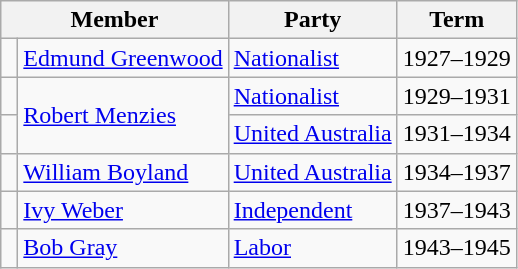<table class="wikitable">
<tr>
<th colspan="2">Member</th>
<th>Party</th>
<th>Term</th>
</tr>
<tr>
<td> </td>
<td><a href='#'>Edmund Greenwood</a></td>
<td><a href='#'>Nationalist</a></td>
<td>1927–1929</td>
</tr>
<tr>
<td> </td>
<td rowspan="2"><a href='#'>Robert Menzies</a></td>
<td><a href='#'>Nationalist</a></td>
<td>1929–1931</td>
</tr>
<tr>
<td> </td>
<td><a href='#'>United Australia</a></td>
<td>1931–1934</td>
</tr>
<tr>
<td> </td>
<td><a href='#'>William Boyland</a></td>
<td><a href='#'>United Australia</a></td>
<td>1934–1937</td>
</tr>
<tr>
<td> </td>
<td><a href='#'>Ivy Weber</a></td>
<td><a href='#'>Independent</a></td>
<td>1937–1943</td>
</tr>
<tr>
<td> </td>
<td><a href='#'>Bob Gray</a></td>
<td><a href='#'>Labor</a></td>
<td>1943–1945</td>
</tr>
</table>
